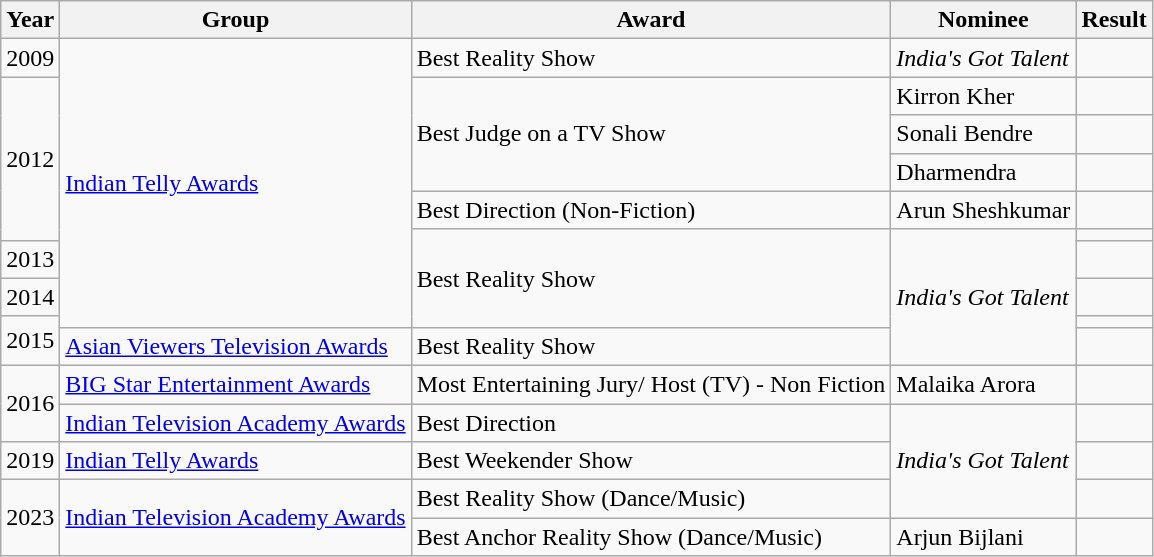<table class="wikitable sortable">
<tr>
<th>Year</th>
<th>Group</th>
<th>Award</th>
<th>Nominee</th>
<th>Result</th>
</tr>
<tr>
<td>2009</td>
<td rowspan="9"><a href='#'>Indian Telly Awards</a></td>
<td>Best Reality Show</td>
<td><em>India's Got Talent</em></td>
<td></td>
</tr>
<tr>
<td rowspan="5">2012</td>
<td rowspan="3">Best Judge on a TV Show</td>
<td>Kirron Kher</td>
<td></td>
</tr>
<tr>
<td>Sonali Bendre</td>
<td></td>
</tr>
<tr>
<td>Dharmendra</td>
<td></td>
</tr>
<tr>
<td>Best Direction (Non-Fiction)</td>
<td>Arun Sheshkumar</td>
<td></td>
</tr>
<tr>
<td rowspan="4">Best Reality Show</td>
<td rowspan="5"><em>India's Got Talent</em></td>
<td></td>
</tr>
<tr>
<td>2013</td>
<td></td>
</tr>
<tr>
<td>2014</td>
<td></td>
</tr>
<tr>
<td rowspan="2">2015</td>
<td></td>
</tr>
<tr>
<td><a href='#'>Asian Viewers Television Awards</a></td>
<td>Best Reality Show</td>
<td></td>
</tr>
<tr>
<td rowspan="2">2016</td>
<td><a href='#'>BIG Star Entertainment Awards</a></td>
<td>Most Entertaining Jury/ Host (TV) - Non Fiction</td>
<td>Malaika Arora</td>
<td></td>
</tr>
<tr>
<td><a href='#'>Indian Television Academy Awards</a></td>
<td>Best Direction</td>
<td rowspan="3"><em>India's Got Talent</em></td>
<td></td>
</tr>
<tr>
<td>2019</td>
<td><a href='#'>Indian Telly Awards</a></td>
<td>Best Weekender Show</td>
<td></td>
</tr>
<tr>
<td rowspan="2">2023</td>
<td rowspan="2"><a href='#'>Indian Television Academy Awards</a></td>
<td>Best Reality Show (Dance/Music)</td>
<td></td>
</tr>
<tr>
<td>Best Anchor Reality Show (Dance/Music)</td>
<td>Arjun Bijlani</td>
<td></td>
</tr>
</table>
